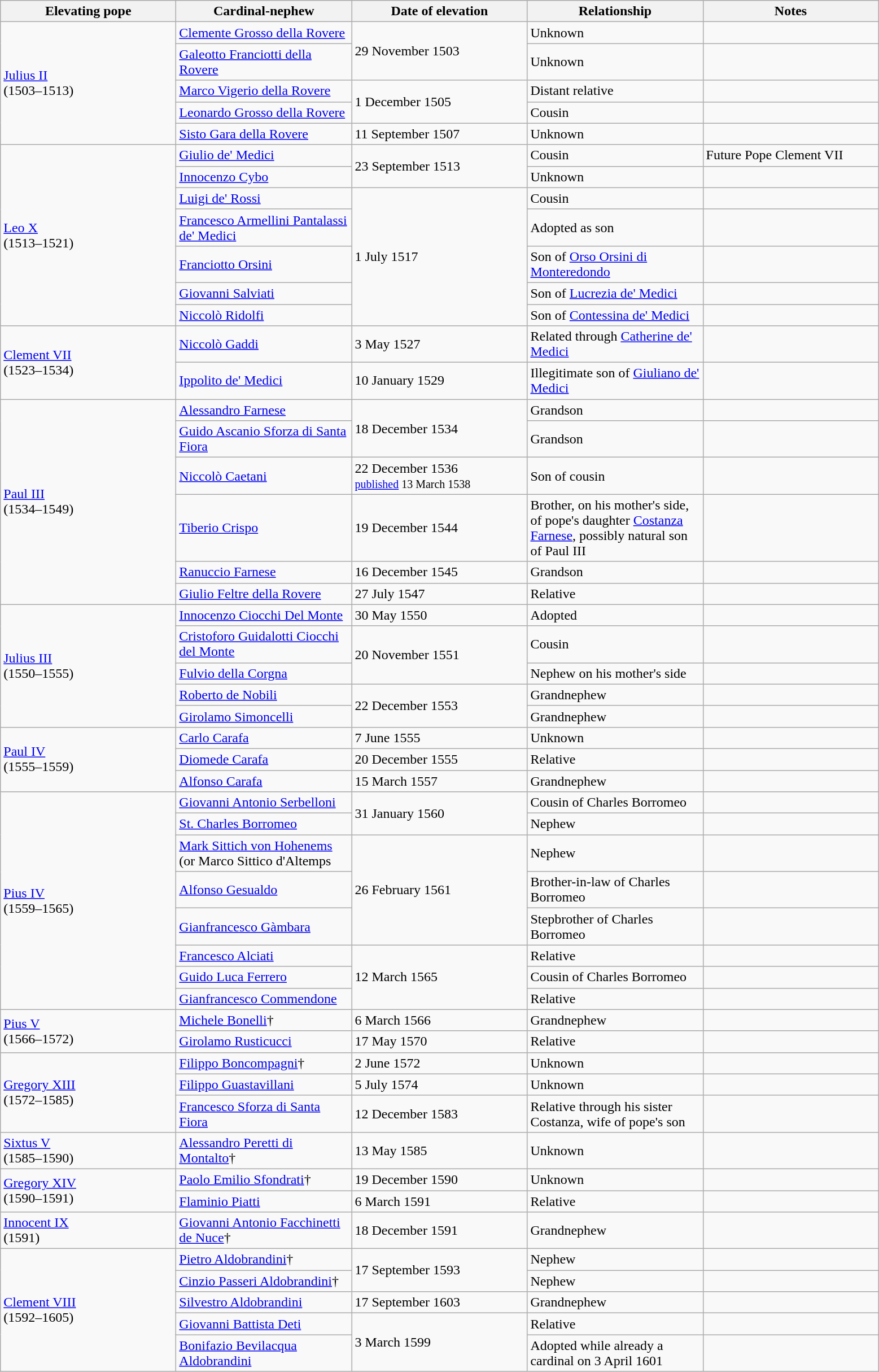<table class=wikitable>
<tr>
<th width="200">Elevating pope</th>
<th width="200">Cardinal-nephew</th>
<th width="200">Date of elevation</th>
<th width="200">Relationship</th>
<th width="200">Notes</th>
</tr>
<tr>
<td rowspan=5><a href='#'>Julius II</a><br>(1503–1513)</td>
<td><a href='#'>Clemente Grosso della Rovere</a></td>
<td rowspan=2>29 November 1503</td>
<td>Unknown</td>
<td></td>
</tr>
<tr>
<td><a href='#'>Galeotto Franciotti della Rovere</a></td>
<td>Unknown</td>
<td></td>
</tr>
<tr>
<td><a href='#'>Marco Vigerio della Rovere</a></td>
<td rowspan=2>1 December 1505</td>
<td>Distant relative</td>
<td></td>
</tr>
<tr>
<td><a href='#'>Leonardo Grosso della Rovere</a></td>
<td>Cousin</td>
<td></td>
</tr>
<tr>
<td><a href='#'>Sisto Gara della Rovere</a></td>
<td>11 September 1507</td>
<td>Unknown</td>
<td></td>
</tr>
<tr>
<td rowspan=7><a href='#'>Leo X</a><br>(1513–1521)</td>
<td><a href='#'>Giulio de' Medici</a></td>
<td rowspan=2>23 September 1513</td>
<td>Cousin</td>
<td>Future Pope Clement VII</td>
</tr>
<tr>
<td><a href='#'>Innocenzo Cybo</a></td>
<td>Unknown</td>
<td></td>
</tr>
<tr>
<td><a href='#'>Luigi de' Rossi</a></td>
<td rowspan=5>1 July 1517</td>
<td>Cousin</td>
<td></td>
</tr>
<tr>
<td><a href='#'>Francesco Armellini Pantalassi de' Medici</a></td>
<td>Adopted as son</td>
<td></td>
</tr>
<tr>
<td><a href='#'>Franciotto Orsini</a></td>
<td>Son of <a href='#'>Orso Orsini di Monteredondo</a></td>
<td></td>
</tr>
<tr>
<td><a href='#'>Giovanni Salviati</a></td>
<td>Son of <a href='#'>Lucrezia de' Medici</a></td>
<td></td>
</tr>
<tr>
<td><a href='#'>Niccolò Ridolfi</a></td>
<td>Son of <a href='#'>Contessina de' Medici</a></td>
<td></td>
</tr>
<tr>
<td rowspan=2><a href='#'>Clement VII</a><br>(1523–1534)</td>
<td><a href='#'>Niccolò Gaddi</a></td>
<td>3 May 1527</td>
<td>Related through <a href='#'>Catherine de' Medici</a></td>
<td></td>
</tr>
<tr>
<td><a href='#'>Ippolito de' Medici</a></td>
<td>10 January 1529</td>
<td>Illegitimate son of <a href='#'>Giuliano de' Medici</a></td>
<td></td>
</tr>
<tr>
<td rowspan=6><a href='#'>Paul III</a><br>(1534–1549)</td>
<td><a href='#'>Alessandro Farnese</a></td>
<td rowspan=2>18 December 1534</td>
<td>Grandson</td>
<td></td>
</tr>
<tr>
<td><a href='#'>Guido Ascanio Sforza di Santa Fiora</a></td>
<td>Grandson</td>
<td></td>
</tr>
<tr>
<td><a href='#'>Niccolò Caetani</a></td>
<td>22 December 1536<br><small><a href='#'>published</a> 13 March 1538</small></td>
<td>Son of cousin</td>
<td></td>
</tr>
<tr>
<td><a href='#'>Tiberio Crispo</a></td>
<td>19 December 1544</td>
<td>Brother, on his mother's side, of pope's daughter <a href='#'>Costanza Farnese</a>, possibly natural son of Paul III</td>
<td></td>
</tr>
<tr>
<td><a href='#'>Ranuccio Farnese</a></td>
<td>16 December 1545</td>
<td>Grandson</td>
<td></td>
</tr>
<tr>
<td><a href='#'>Giulio Feltre della Rovere</a></td>
<td>27 July 1547</td>
<td>Relative</td>
<td></td>
</tr>
<tr>
<td rowspan=5><a href='#'>Julius III</a><br>(1550–1555)</td>
<td><a href='#'>Innocenzo Ciocchi Del Monte</a></td>
<td>30 May 1550</td>
<td>Adopted</td>
<td></td>
</tr>
<tr>
<td><a href='#'>Cristoforo Guidalotti Ciocchi del Monte</a></td>
<td rowspan=2>20 November 1551</td>
<td>Cousin</td>
<td></td>
</tr>
<tr>
<td><a href='#'>Fulvio della Corgna</a></td>
<td>Nephew on his mother's side</td>
<td></td>
</tr>
<tr>
<td><a href='#'>Roberto de Nobili</a></td>
<td rowspan=2>22 December 1553</td>
<td>Grandnephew</td>
<td></td>
</tr>
<tr>
<td><a href='#'>Girolamo Simoncelli</a></td>
<td>Grandnephew</td>
<td></td>
</tr>
<tr>
<td rowspan=3><a href='#'>Paul IV</a><br>(1555–1559)</td>
<td><a href='#'>Carlo Carafa</a></td>
<td>7 June 1555</td>
<td>Unknown</td>
<td></td>
</tr>
<tr>
<td><a href='#'>Diomede Carafa</a></td>
<td>20 December 1555</td>
<td>Relative</td>
<td></td>
</tr>
<tr>
<td><a href='#'>Alfonso Carafa</a></td>
<td>15 March 1557</td>
<td>Grandnephew</td>
<td></td>
</tr>
<tr>
<td rowspan=8><a href='#'>Pius IV</a><br>(1559–1565)</td>
<td><a href='#'>Giovanni Antonio Serbelloni</a></td>
<td rowspan=2>31 January 1560</td>
<td>Cousin of Charles Borromeo</td>
<td></td>
</tr>
<tr>
<td><a href='#'>St. Charles Borromeo</a></td>
<td>Nephew</td>
<td></td>
</tr>
<tr>
<td><a href='#'>Mark Sittich von Hohenems</a> (or Marco Sittico d'Altemps</td>
<td rowspan=3>26 February 1561</td>
<td>Nephew</td>
<td></td>
</tr>
<tr>
<td><a href='#'>Alfonso Gesualdo</a></td>
<td>Brother-in-law of Charles Borromeo</td>
<td></td>
</tr>
<tr>
<td><a href='#'>Gianfrancesco Gàmbara</a></td>
<td>Stepbrother of Charles Borromeo</td>
<td></td>
</tr>
<tr>
<td><a href='#'>Francesco Alciati</a></td>
<td rowspan=3>12 March 1565</td>
<td>Relative</td>
<td></td>
</tr>
<tr>
<td><a href='#'>Guido Luca Ferrero</a></td>
<td>Cousin of Charles Borromeo</td>
<td></td>
</tr>
<tr>
<td><a href='#'>Gianfrancesco Commendone</a></td>
<td>Relative</td>
<td></td>
</tr>
<tr>
<td rowspan=2><a href='#'>Pius V</a><br>(1566–1572)</td>
<td><a href='#'>Michele Bonelli</a>†</td>
<td>6 March 1566</td>
<td>Grandnephew</td>
<td></td>
</tr>
<tr>
<td><a href='#'>Girolamo Rusticucci</a></td>
<td>17 May 1570</td>
<td>Relative</td>
<td></td>
</tr>
<tr>
<td rowspan=3><a href='#'>Gregory XIII</a><br>(1572–1585)</td>
<td><a href='#'>Filippo Boncompagni</a>†</td>
<td>2 June 1572</td>
<td>Unknown</td>
<td></td>
</tr>
<tr>
<td><a href='#'>Filippo Guastavillani</a></td>
<td>5 July 1574</td>
<td>Unknown</td>
<td></td>
</tr>
<tr>
<td><a href='#'>Francesco Sforza di Santa Fiora</a></td>
<td>12 December 1583</td>
<td>Relative through his sister Costanza, wife of pope's son</td>
<td></td>
</tr>
<tr>
<td><a href='#'>Sixtus V</a><br>(1585–1590)</td>
<td><a href='#'>Alessandro Peretti di Montalto</a>†</td>
<td>13 May 1585</td>
<td>Unknown</td>
<td></td>
</tr>
<tr>
<td rowspan=2><a href='#'>Gregory XIV</a><br>(1590–1591)</td>
<td><a href='#'>Paolo Emilio Sfondrati</a>†</td>
<td>19 December 1590</td>
<td>Unknown</td>
<td></td>
</tr>
<tr>
<td><a href='#'>Flaminio Piatti</a></td>
<td>6 March 1591</td>
<td>Relative</td>
<td></td>
</tr>
<tr>
<td><a href='#'>Innocent IX</a><br>(1591)</td>
<td><a href='#'>Giovanni Antonio Facchinetti de Nuce</a>†</td>
<td>18 December 1591</td>
<td>Grandnephew</td>
<td></td>
</tr>
<tr>
<td rowspan=5><a href='#'>Clement VIII</a><br>(1592–1605)</td>
<td><a href='#'>Pietro Aldobrandini</a>†</td>
<td rowspan=2>17 September 1593</td>
<td>Nephew</td>
<td></td>
</tr>
<tr>
<td><a href='#'>Cinzio Passeri Aldobrandini</a>†</td>
<td>Nephew</td>
<td></td>
</tr>
<tr>
<td><a href='#'>Silvestro Aldobrandini</a></td>
<td>17 September 1603</td>
<td>Grandnephew</td>
<td></td>
</tr>
<tr>
<td><a href='#'>Giovanni Battista Deti</a></td>
<td rowspan=2>3 March 1599</td>
<td>Relative</td>
<td></td>
</tr>
<tr>
<td><a href='#'>Bonifazio Bevilacqua Aldobrandini</a></td>
<td>Adopted while already a cardinal on 3 April 1601</td>
<td></td>
</tr>
</table>
